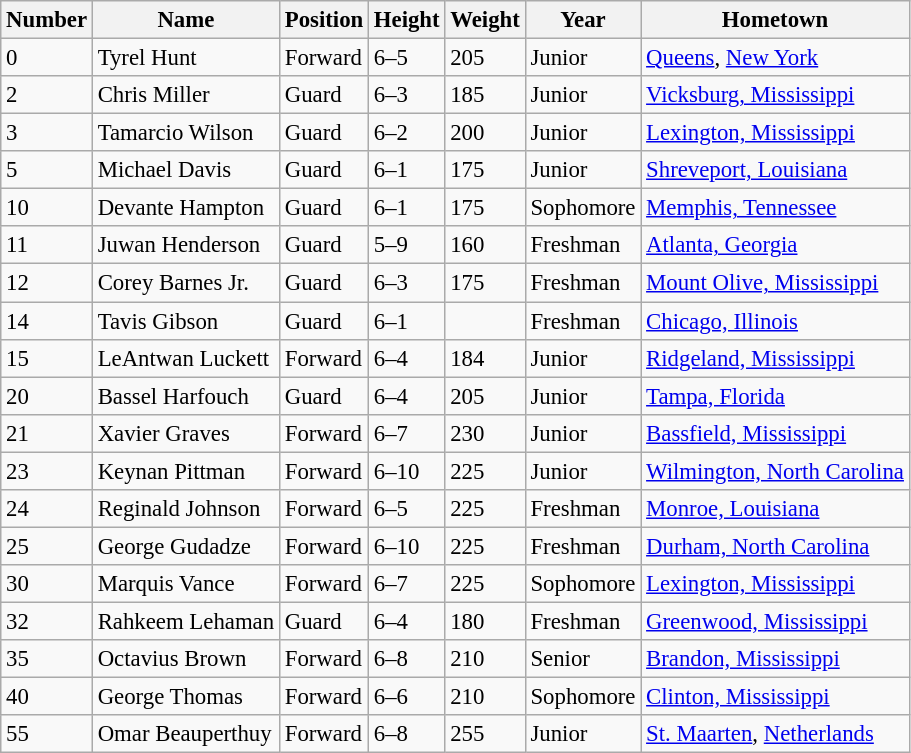<table class="wikitable sortable" style="font-size: 95%;">
<tr>
<th>Number</th>
<th>Name</th>
<th>Position</th>
<th>Height</th>
<th>Weight</th>
<th>Year</th>
<th>Hometown</th>
</tr>
<tr>
<td>0</td>
<td>Tyrel Hunt</td>
<td>Forward</td>
<td>6–5</td>
<td>205</td>
<td>Junior</td>
<td><a href='#'>Queens</a>, <a href='#'>New York</a></td>
</tr>
<tr>
<td>2</td>
<td>Chris Miller</td>
<td>Guard</td>
<td>6–3</td>
<td>185</td>
<td>Junior</td>
<td><a href='#'>Vicksburg, Mississippi</a></td>
</tr>
<tr>
<td>3</td>
<td>Tamarcio Wilson</td>
<td>Guard</td>
<td>6–2</td>
<td>200</td>
<td>Junior</td>
<td><a href='#'>Lexington, Mississippi</a></td>
</tr>
<tr>
<td>5</td>
<td>Michael Davis</td>
<td>Guard</td>
<td>6–1</td>
<td>175</td>
<td>Junior</td>
<td><a href='#'>Shreveport, Louisiana</a></td>
</tr>
<tr>
<td>10</td>
<td>Devante Hampton</td>
<td>Guard</td>
<td>6–1</td>
<td>175</td>
<td>Sophomore</td>
<td><a href='#'>Memphis, Tennessee</a></td>
</tr>
<tr>
<td>11</td>
<td>Juwan Henderson</td>
<td>Guard</td>
<td>5–9</td>
<td>160</td>
<td>Freshman</td>
<td><a href='#'>Atlanta, Georgia</a></td>
</tr>
<tr>
<td>12</td>
<td>Corey Barnes Jr.</td>
<td>Guard</td>
<td>6–3</td>
<td>175</td>
<td>Freshman</td>
<td><a href='#'>Mount Olive, Mississippi</a></td>
</tr>
<tr>
<td>14</td>
<td>Tavis Gibson</td>
<td>Guard</td>
<td>6–1</td>
<td></td>
<td>Freshman</td>
<td><a href='#'>Chicago, Illinois</a></td>
</tr>
<tr>
<td>15</td>
<td>LeAntwan Luckett</td>
<td>Forward</td>
<td>6–4</td>
<td>184</td>
<td>Junior</td>
<td><a href='#'>Ridgeland, Mississippi</a></td>
</tr>
<tr>
<td>20</td>
<td>Bassel Harfouch</td>
<td>Guard</td>
<td>6–4</td>
<td>205</td>
<td>Junior</td>
<td><a href='#'>Tampa, Florida</a></td>
</tr>
<tr>
<td>21</td>
<td>Xavier Graves</td>
<td>Forward</td>
<td>6–7</td>
<td>230</td>
<td>Junior</td>
<td><a href='#'>Bassfield, Mississippi</a></td>
</tr>
<tr>
<td>23</td>
<td>Keynan Pittman</td>
<td>Forward</td>
<td>6–10</td>
<td>225</td>
<td>Junior</td>
<td><a href='#'>Wilmington, North Carolina</a></td>
</tr>
<tr>
<td>24</td>
<td>Reginald Johnson</td>
<td>Forward</td>
<td>6–5</td>
<td>225</td>
<td>Freshman</td>
<td><a href='#'>Monroe, Louisiana</a></td>
</tr>
<tr>
<td>25</td>
<td>George Gudadze</td>
<td>Forward</td>
<td>6–10</td>
<td>225</td>
<td>Freshman</td>
<td><a href='#'>Durham, North Carolina</a></td>
</tr>
<tr>
<td>30</td>
<td>Marquis Vance</td>
<td>Forward</td>
<td>6–7</td>
<td>225</td>
<td>Sophomore</td>
<td><a href='#'>Lexington, Mississippi</a></td>
</tr>
<tr>
<td>32</td>
<td>Rahkeem Lehaman</td>
<td>Guard</td>
<td>6–4</td>
<td>180</td>
<td>Freshman</td>
<td><a href='#'>Greenwood, Mississippi</a></td>
</tr>
<tr>
<td>35</td>
<td>Octavius Brown</td>
<td>Forward</td>
<td>6–8</td>
<td>210</td>
<td>Senior</td>
<td><a href='#'>Brandon, Mississippi</a></td>
</tr>
<tr>
<td>40</td>
<td>George Thomas</td>
<td>Forward</td>
<td>6–6</td>
<td>210</td>
<td>Sophomore</td>
<td><a href='#'>Clinton, Mississippi</a></td>
</tr>
<tr>
<td>55</td>
<td>Omar Beauperthuy</td>
<td>Forward</td>
<td>6–8</td>
<td>255</td>
<td>Junior</td>
<td><a href='#'>St. Maarten</a>, <a href='#'>Netherlands</a></td>
</tr>
</table>
